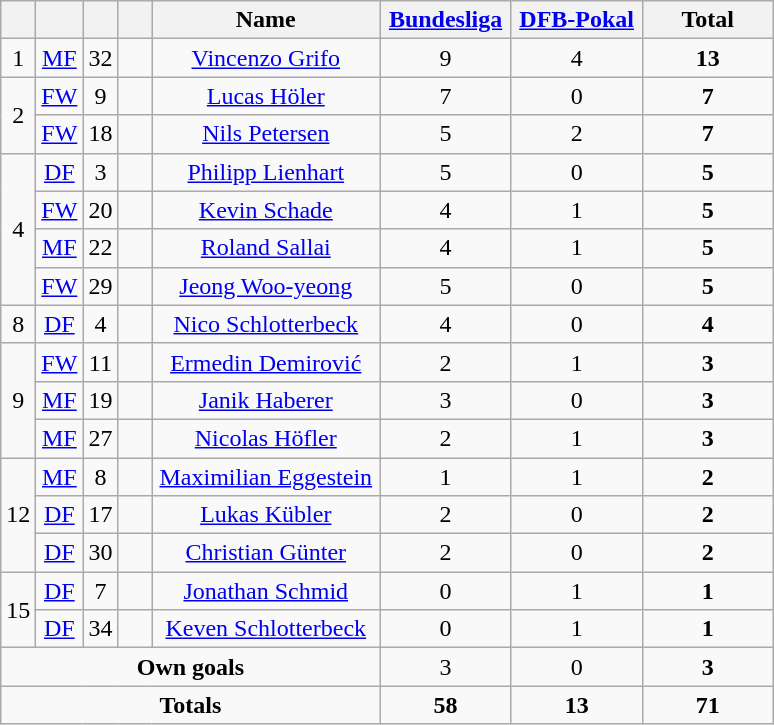<table class="wikitable" style="text-align:center">
<tr>
<th width=15></th>
<th width=15></th>
<th width=15></th>
<th width=15></th>
<th width=145>Name</th>
<th width=80><strong><a href='#'>Bundesliga</a></strong></th>
<th width=80><strong><a href='#'>DFB-Pokal</a></strong></th>
<th width=80>Total</th>
</tr>
<tr>
<td rowspan=1>1</td>
<td><a href='#'>MF</a></td>
<td>32</td>
<td></td>
<td><a href='#'>Vincenzo Grifo</a></td>
<td>9</td>
<td>4</td>
<td><strong>13</strong></td>
</tr>
<tr>
<td rowspan=2>2</td>
<td><a href='#'>FW</a></td>
<td>9</td>
<td></td>
<td><a href='#'>Lucas Höler</a></td>
<td>7</td>
<td>0</td>
<td><strong>7</strong></td>
</tr>
<tr>
<td><a href='#'>FW</a></td>
<td>18</td>
<td></td>
<td><a href='#'>Nils Petersen</a></td>
<td>5</td>
<td>2</td>
<td><strong>7</strong></td>
</tr>
<tr>
<td rowspan=4>4</td>
<td><a href='#'>DF</a></td>
<td>3</td>
<td></td>
<td><a href='#'>Philipp Lienhart</a></td>
<td>5</td>
<td>0</td>
<td><strong>5</strong></td>
</tr>
<tr>
<td><a href='#'>FW</a></td>
<td>20</td>
<td></td>
<td><a href='#'>Kevin Schade</a></td>
<td>4</td>
<td>1</td>
<td><strong>5</strong></td>
</tr>
<tr>
<td><a href='#'>MF</a></td>
<td>22</td>
<td></td>
<td><a href='#'>Roland Sallai</a></td>
<td>4</td>
<td>1</td>
<td><strong>5</strong></td>
</tr>
<tr>
<td><a href='#'>FW</a></td>
<td>29</td>
<td></td>
<td><a href='#'>Jeong Woo-yeong</a></td>
<td>5</td>
<td>0</td>
<td><strong>5</strong></td>
</tr>
<tr>
<td rowspan=1>8</td>
<td><a href='#'>DF</a></td>
<td>4</td>
<td></td>
<td><a href='#'>Nico Schlotterbeck</a></td>
<td>4</td>
<td>0</td>
<td><strong>4</strong></td>
</tr>
<tr>
<td rowspan=3>9</td>
<td><a href='#'>FW</a></td>
<td>11</td>
<td></td>
<td><a href='#'>Ermedin Demirović</a></td>
<td>2</td>
<td>1</td>
<td><strong>3</strong></td>
</tr>
<tr>
<td><a href='#'>MF</a></td>
<td>19</td>
<td></td>
<td><a href='#'>Janik Haberer</a></td>
<td>3</td>
<td>0</td>
<td><strong>3</strong></td>
</tr>
<tr>
<td><a href='#'>MF</a></td>
<td>27</td>
<td></td>
<td><a href='#'>Nicolas Höfler</a></td>
<td>2</td>
<td>1</td>
<td><strong>3</strong></td>
</tr>
<tr>
<td rowspan=3>12</td>
<td><a href='#'>MF</a></td>
<td>8</td>
<td></td>
<td><a href='#'>Maximilian Eggestein</a></td>
<td>1</td>
<td>1</td>
<td><strong>2</strong></td>
</tr>
<tr>
<td><a href='#'>DF</a></td>
<td>17</td>
<td></td>
<td><a href='#'>Lukas Kübler</a></td>
<td>2</td>
<td>0</td>
<td><strong>2</strong></td>
</tr>
<tr>
<td><a href='#'>DF</a></td>
<td>30</td>
<td></td>
<td><a href='#'>Christian Günter</a></td>
<td>2</td>
<td>0</td>
<td><strong>2</strong></td>
</tr>
<tr>
<td rowspan=2>15</td>
<td><a href='#'>DF</a></td>
<td>7</td>
<td></td>
<td><a href='#'>Jonathan Schmid</a></td>
<td>0</td>
<td>1</td>
<td><strong>1</strong></td>
</tr>
<tr>
<td><a href='#'>DF</a></td>
<td>34</td>
<td></td>
<td><a href='#'>Keven Schlotterbeck</a></td>
<td>0</td>
<td>1</td>
<td><strong>1</strong></td>
</tr>
<tr>
<td colspan=5><strong>Own goals</strong></td>
<td>3</td>
<td>0</td>
<td><strong>3</strong></td>
</tr>
<tr>
<td colspan=5><strong>Totals</strong></td>
<td><strong>58</strong></td>
<td><strong>13</strong></td>
<td><strong>71</strong></td>
</tr>
</table>
